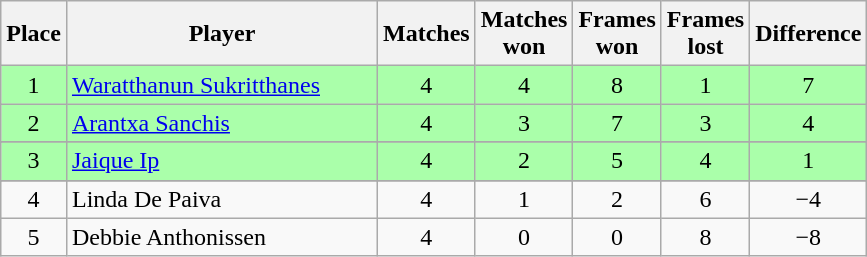<table class="wikitable" style="text-align: center;">
<tr>
<th width=20>Place</th>
<th width=200>Player</th>
<th width=20>Matches</th>
<th width=20>Matches won</th>
<th width=20>Frames won</th>
<th width=20>Frames lost</th>
<th width=20>Difference</th>
</tr>
<tr style="background:#aaffaa;">
<td>1</td>
<td style="text-align:left;"> <a href='#'>Waratthanun Sukritthanes</a></td>
<td>4</td>
<td>4</td>
<td>8</td>
<td>1</td>
<td>7</td>
</tr>
<tr style="background:#aaffaa;">
<td>2</td>
<td style="text-align:left;"> <a href='#'>Arantxa Sanchis</a></td>
<td>4</td>
<td>3</td>
<td>7</td>
<td>3</td>
<td>4</td>
</tr>
<tr>
</tr>
<tr style="background:#aaffaa;">
<td>3</td>
<td style="text-align:left;"> <a href='#'>Jaique Ip</a></td>
<td>4</td>
<td>2</td>
<td>5</td>
<td>4</td>
<td>1</td>
</tr>
<tr>
</tr>
<tr>
<td>4</td>
<td style="text-align:left;"> Linda De Paiva</td>
<td>4</td>
<td>1</td>
<td>2</td>
<td>6</td>
<td>−4</td>
</tr>
<tr>
<td>5</td>
<td style="text-align:left;"> Debbie Anthonissen</td>
<td>4</td>
<td>0</td>
<td>0</td>
<td>8</td>
<td>−8</td>
</tr>
</table>
